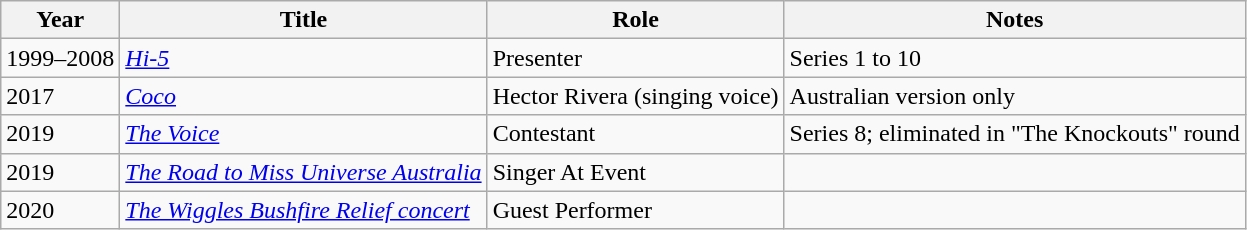<table class="wikitable sortable">
<tr>
<th scope="col">Year</th>
<th scope="col">Title</th>
<th scope="col">Role</th>
<th scope="col" class="unsortable">Notes</th>
</tr>
<tr>
<td>1999–2008</td>
<td><em><a href='#'>Hi-5</a></em></td>
<td>Presenter</td>
<td>Series 1 to 10</td>
</tr>
<tr>
<td>2017</td>
<td><em><a href='#'>Coco</a></em></td>
<td>Hector Rivera (singing voice)</td>
<td>Australian version only</td>
</tr>
<tr>
<td>2019</td>
<td><em><a href='#'>The Voice</a></em></td>
<td>Contestant</td>
<td>Series 8; eliminated in "The Knockouts" round</td>
</tr>
<tr>
<td>2019</td>
<td><em><a href='#'>The Road to Miss Universe Australia</a></em></td>
<td>Singer At Event</td>
<td></td>
</tr>
<tr>
<td>2020</td>
<td><em><a href='#'>The Wiggles Bushfire Relief concert</a></td>
<td>Guest Performer</td>
<td></td>
</tr>
</table>
